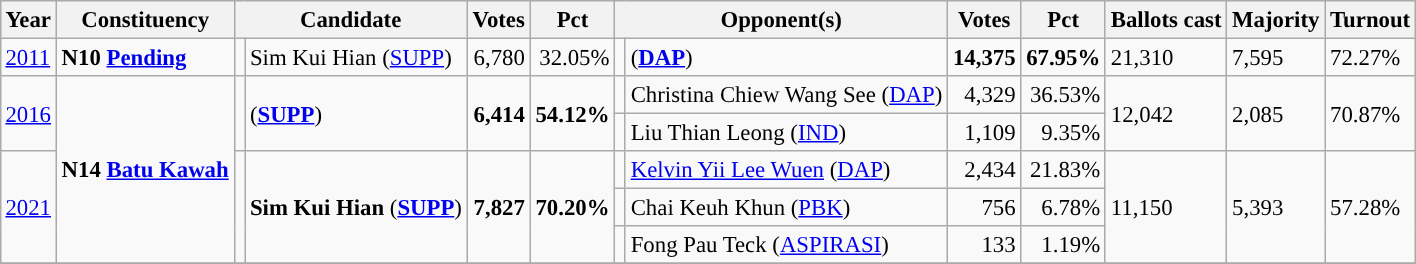<table class="wikitable" style="margin:0.5em ; font-size:95%">
<tr>
<th>Year</th>
<th>Constituency</th>
<th colspan=2>Candidate</th>
<th>Votes</th>
<th>Pct</th>
<th colspan=2>Opponent(s)</th>
<th>Votes</th>
<th>Pct</th>
<th>Ballots cast</th>
<th>Majority</th>
<th>Turnout</th>
</tr>
<tr>
<td><a href='#'>2011</a></td>
<td><strong>N10 <a href='#'>Pending</a></strong></td>
<td></td>
<td>Sim Kui Hian (<a href='#'>SUPP</a>)</td>
<td style="text-align:right;">6,780</td>
<td style="text-align:right;">32.05%</td>
<td></td>
<td> (<a href='#'><strong>DAP</strong></a>)</td>
<td style="text-align:right;"><strong>14,375</strong></td>
<td style="text-align:right;"><strong>67.95%</strong></td>
<td>21,310</td>
<td>7,595</td>
<td>72.27%</td>
</tr>
<tr>
<td rowspan=2><a href='#'>2016</a></td>
<td rowspan=5><strong>N14 <a href='#'>Batu Kawah</a></strong></td>
<td rowspan=2 ></td>
<td rowspan=2> (<a href='#'><strong>SUPP</strong></a>)</td>
<td rowspan="2" style="text-align:right;"><strong>6,414</strong></td>
<td rowspan=2 style="text-align:right;"><strong>54.12%</strong></td>
<td></td>
<td>Christina Chiew Wang See (<a href='#'>DAP</a>)</td>
<td style="text-align:right;">4,329</td>
<td style="text-align:right;">36.53%</td>
<td rowspan=2>12,042</td>
<td rowspan=2>2,085</td>
<td rowspan=2>70.87%</td>
</tr>
<tr>
<td></td>
<td>Liu Thian Leong (<a href='#'>IND</a>)</td>
<td style="text-align:right;">1,109</td>
<td style="text-align:right;">9.35%</td>
</tr>
<tr>
<td rowspan="3"><a href='#'>2021</a></td>
<td rowspan="3" style="background:"></td>
<td rowspan="3"><strong>Sim Kui Hian</strong> (<a href='#'><strong>SUPP</strong></a>)</td>
<td rowspan="3" style="text-align:right;"><strong>7,827</strong></td>
<td rowspan="3" style="text-align:right;"><strong>70.20%</strong></td>
<td></td>
<td><a href='#'>Kelvin Yii Lee Wuen</a> (<a href='#'>DAP</a>)</td>
<td style="text-align:right;">2,434</td>
<td style="text-align:right;">21.83%</td>
<td rowspan="3">11,150</td>
<td rowspan="3">5,393</td>
<td rowspan="3">57.28%</td>
</tr>
<tr>
<td style="background:"></td>
<td>Chai Keuh Khun (<a href='#'>PBK</a>)</td>
<td style="text-align:right;">756</td>
<td style="text-align:right;">6.78%</td>
</tr>
<tr>
<td style="background:"></td>
<td>Fong Pau Teck (<a href='#'>ASPIRASI</a>)</td>
<td style="text-align:right;">133</td>
<td style="text-align:right;">1.19%</td>
</tr>
<tr>
</tr>
</table>
